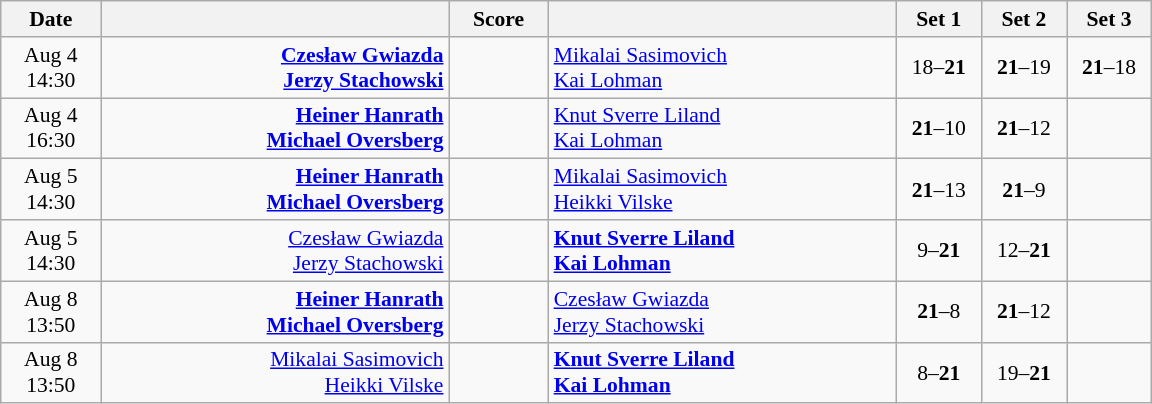<table class="wikitable" style="text-align: center; font-size:90% ">
<tr>
<th width="60">Date</th>
<th align="right" width="225"></th>
<th width="60">Score</th>
<th align="left" width="225"></th>
<th width="50">Set 1</th>
<th width="50">Set 2</th>
<th width="50">Set 3</th>
</tr>
<tr>
<td>Aug 4<br>14:30</td>
<td align="right"><strong><a href='#'>Czesław Gwiazda</a> <br><a href='#'>Jerzy Stachowski</a> </strong></td>
<td align="center"></td>
<td align="left"> <a href='#'>Mikalai Sasimovich</a><br> <a href='#'>Kai Lohman</a></td>
<td>18–<strong>21</strong></td>
<td><strong>21</strong>–19</td>
<td><strong>21</strong>–18</td>
</tr>
<tr>
<td>Aug 4<br>16:30</td>
<td align="right"><strong><a href='#'>Heiner Hanrath</a> <br><a href='#'>Michael Oversberg</a> </strong></td>
<td align="center"></td>
<td align="left"> <a href='#'>Knut Sverre Liland</a><br> <a href='#'>Kai Lohman</a></td>
<td><strong>21</strong>–10</td>
<td><strong>21</strong>–12</td>
<td></td>
</tr>
<tr>
<td>Aug 5<br>14:30</td>
<td align="right"><strong><a href='#'>Heiner Hanrath</a> <br><a href='#'>Michael Oversberg</a> </strong></td>
<td align="center"></td>
<td align="left"> <a href='#'>Mikalai Sasimovich</a><br> <a href='#'>Heikki Vilske</a></td>
<td><strong>21</strong>–13</td>
<td><strong>21</strong>–9</td>
<td></td>
</tr>
<tr>
<td>Aug 5<br>14:30</td>
<td align="right"><a href='#'>Czesław Gwiazda</a> <br><a href='#'>Jerzy Stachowski</a> </td>
<td align="center"></td>
<td align="left"><strong> <a href='#'>Knut Sverre Liland</a><br> <a href='#'>Kai Lohman</a></strong></td>
<td>9–<strong>21</strong></td>
<td>12–<strong>21</strong></td>
<td></td>
</tr>
<tr>
<td>Aug 8<br>13:50</td>
<td align="right"><strong><a href='#'>Heiner Hanrath</a> <br><a href='#'>Michael Oversberg</a> </strong></td>
<td align="center"></td>
<td align="left"> <a href='#'>Czesław Gwiazda</a><br> <a href='#'>Jerzy Stachowski</a></td>
<td><strong>21</strong>–8</td>
<td><strong>21</strong>–12</td>
<td></td>
</tr>
<tr>
<td>Aug 8<br>13:50</td>
<td align="right"><a href='#'>Mikalai Sasimovich</a> <br><a href='#'>Heikki Vilske</a> </td>
<td align="center"></td>
<td align="left"><strong> <a href='#'>Knut Sverre Liland</a><br> <a href='#'>Kai Lohman</a></strong></td>
<td>8–<strong>21</strong></td>
<td>19–<strong>21</strong></td>
<td></td>
</tr>
</table>
